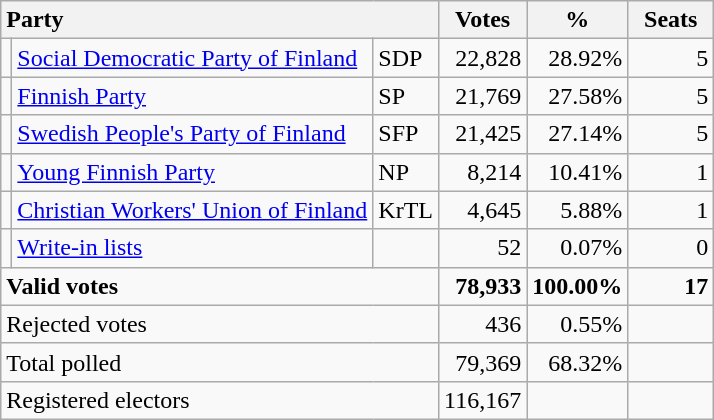<table class="wikitable" border="1" style="text-align:right;">
<tr>
<th style="text-align:left;" colspan=3>Party</th>
<th align=center width="50">Votes</th>
<th align=center width="50">%</th>
<th align=center width="50">Seats</th>
</tr>
<tr>
<td></td>
<td align=left style="white-space: nowrap;"><a href='#'>Social Democratic Party of Finland</a></td>
<td align=left>SDP</td>
<td>22,828</td>
<td>28.92%</td>
<td>5</td>
</tr>
<tr>
<td></td>
<td align=left><a href='#'>Finnish Party</a></td>
<td align=left>SP</td>
<td>21,769</td>
<td>27.58%</td>
<td>5</td>
</tr>
<tr>
<td></td>
<td align=left><a href='#'>Swedish People's Party of Finland</a></td>
<td align=left>SFP</td>
<td>21,425</td>
<td>27.14%</td>
<td>5</td>
</tr>
<tr>
<td></td>
<td align=left><a href='#'>Young Finnish Party</a></td>
<td align=left>NP</td>
<td>8,214</td>
<td>10.41%</td>
<td>1</td>
</tr>
<tr>
<td></td>
<td align=left><a href='#'>Christian Workers' Union of Finland</a></td>
<td align=left>KrTL</td>
<td>4,645</td>
<td>5.88%</td>
<td>1</td>
</tr>
<tr>
<td></td>
<td align=left><a href='#'>Write-in lists</a></td>
<td align=left></td>
<td>52</td>
<td>0.07%</td>
<td>0</td>
</tr>
<tr style="font-weight:bold">
<td align=left colspan=3>Valid votes</td>
<td>78,933</td>
<td>100.00%</td>
<td>17</td>
</tr>
<tr>
<td align=left colspan=3>Rejected votes</td>
<td>436</td>
<td>0.55%</td>
<td></td>
</tr>
<tr>
<td align=left colspan=3>Total polled</td>
<td>79,369</td>
<td>68.32%</td>
<td></td>
</tr>
<tr>
<td align=left colspan=3>Registered electors</td>
<td>116,167</td>
<td></td>
<td></td>
</tr>
</table>
